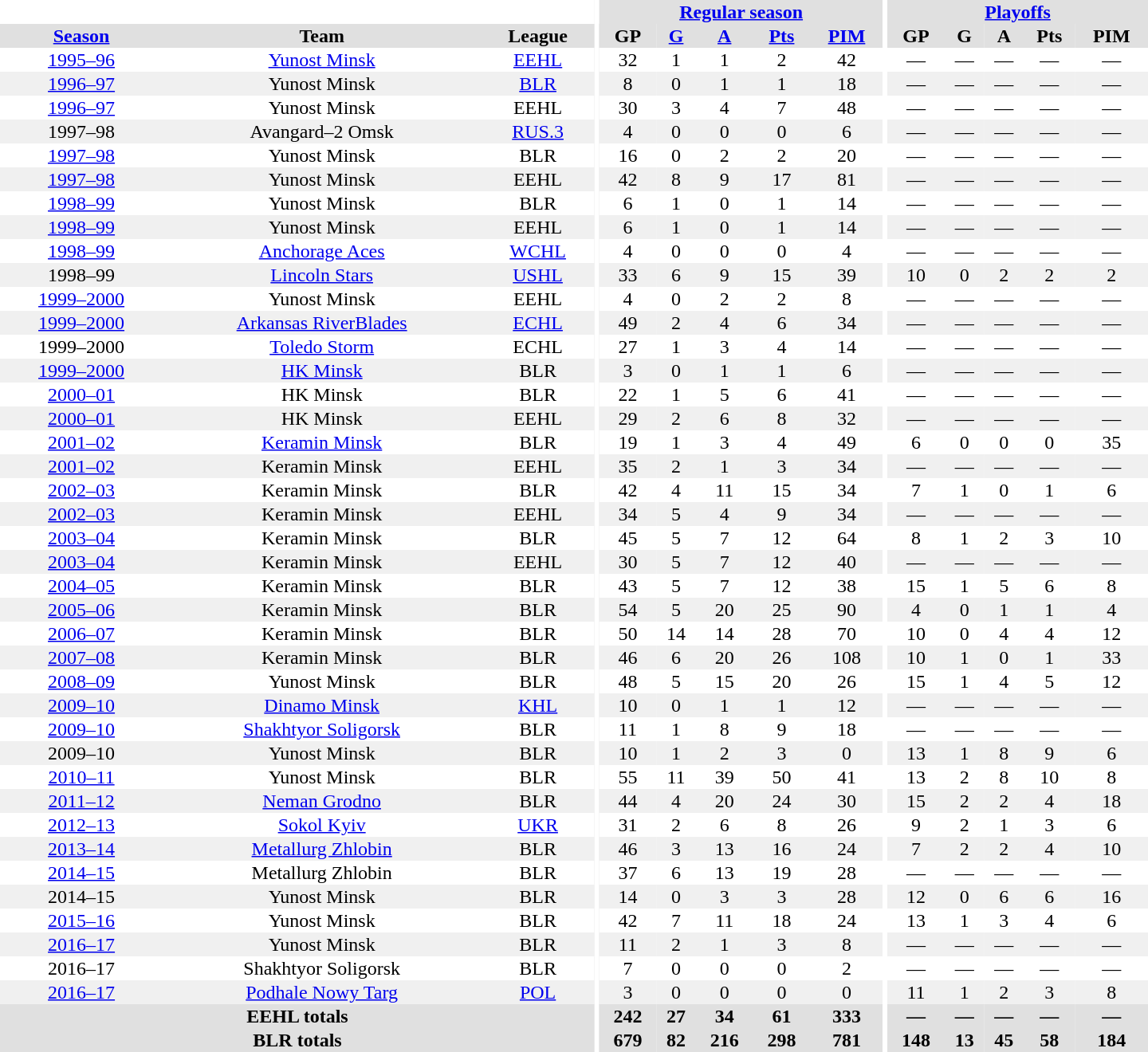<table border="0" cellpadding="1" cellspacing="0" style="text-align:center; width:60em">
<tr bgcolor="#e0e0e0">
<th colspan="3" bgcolor="#ffffff"></th>
<th rowspan="99" bgcolor="#ffffff"></th>
<th colspan="5"><a href='#'>Regular season</a></th>
<th rowspan="99" bgcolor="#ffffff"></th>
<th colspan="5"><a href='#'>Playoffs</a></th>
</tr>
<tr bgcolor="#e0e0e0">
<th><a href='#'>Season</a></th>
<th>Team</th>
<th>League</th>
<th>GP</th>
<th><a href='#'>G</a></th>
<th><a href='#'>A</a></th>
<th><a href='#'>Pts</a></th>
<th><a href='#'>PIM</a></th>
<th>GP</th>
<th>G</th>
<th>A</th>
<th>Pts</th>
<th>PIM</th>
</tr>
<tr>
<td><a href='#'>1995–96</a></td>
<td><a href='#'>Yunost Minsk</a></td>
<td><a href='#'>EEHL</a></td>
<td>32</td>
<td>1</td>
<td>1</td>
<td>2</td>
<td>42</td>
<td>—</td>
<td>—</td>
<td>—</td>
<td>—</td>
<td>—</td>
</tr>
<tr bgcolor="#f0f0f0">
<td><a href='#'>1996–97</a></td>
<td>Yunost Minsk</td>
<td><a href='#'>BLR</a></td>
<td>8</td>
<td>0</td>
<td>1</td>
<td>1</td>
<td>18</td>
<td>—</td>
<td>—</td>
<td>—</td>
<td>—</td>
<td>—</td>
</tr>
<tr>
<td><a href='#'>1996–97</a></td>
<td>Yunost Minsk</td>
<td>EEHL</td>
<td>30</td>
<td>3</td>
<td>4</td>
<td>7</td>
<td>48</td>
<td>—</td>
<td>—</td>
<td>—</td>
<td>—</td>
<td>—</td>
</tr>
<tr bgcolor="#f0f0f0">
<td>1997–98</td>
<td>Avangard–2 Omsk</td>
<td><a href='#'>RUS.3</a></td>
<td>4</td>
<td>0</td>
<td>0</td>
<td>0</td>
<td>6</td>
<td>—</td>
<td>—</td>
<td>—</td>
<td>—</td>
<td>—</td>
</tr>
<tr>
<td><a href='#'>1997–98</a></td>
<td>Yunost Minsk</td>
<td>BLR</td>
<td>16</td>
<td>0</td>
<td>2</td>
<td>2</td>
<td>20</td>
<td>—</td>
<td>—</td>
<td>—</td>
<td>—</td>
<td>—</td>
</tr>
<tr bgcolor="#f0f0f0">
<td><a href='#'>1997–98</a></td>
<td>Yunost Minsk</td>
<td>EEHL</td>
<td>42</td>
<td>8</td>
<td>9</td>
<td>17</td>
<td>81</td>
<td>—</td>
<td>—</td>
<td>—</td>
<td>—</td>
<td>—</td>
</tr>
<tr>
<td><a href='#'>1998–99</a></td>
<td>Yunost Minsk</td>
<td>BLR</td>
<td>6</td>
<td>1</td>
<td>0</td>
<td>1</td>
<td>14</td>
<td>—</td>
<td>—</td>
<td>—</td>
<td>—</td>
<td>—</td>
</tr>
<tr bgcolor="#f0f0f0">
<td><a href='#'>1998–99</a></td>
<td>Yunost Minsk</td>
<td>EEHL</td>
<td>6</td>
<td>1</td>
<td>0</td>
<td>1</td>
<td>14</td>
<td>—</td>
<td>—</td>
<td>—</td>
<td>—</td>
<td>—</td>
</tr>
<tr>
<td><a href='#'>1998–99</a></td>
<td><a href='#'>Anchorage Aces</a></td>
<td><a href='#'>WCHL</a></td>
<td>4</td>
<td>0</td>
<td>0</td>
<td>0</td>
<td>4</td>
<td>—</td>
<td>—</td>
<td>—</td>
<td>—</td>
<td>—</td>
</tr>
<tr bgcolor="#f0f0f0">
<td>1998–99</td>
<td><a href='#'>Lincoln Stars</a></td>
<td><a href='#'>USHL</a></td>
<td>33</td>
<td>6</td>
<td>9</td>
<td>15</td>
<td>39</td>
<td>10</td>
<td>0</td>
<td>2</td>
<td>2</td>
<td>2</td>
</tr>
<tr>
<td><a href='#'>1999–2000</a></td>
<td>Yunost Minsk</td>
<td>EEHL</td>
<td>4</td>
<td>0</td>
<td>2</td>
<td>2</td>
<td>8</td>
<td>—</td>
<td>—</td>
<td>—</td>
<td>—</td>
<td>—</td>
</tr>
<tr bgcolor="#f0f0f0">
<td><a href='#'>1999–2000</a></td>
<td><a href='#'>Arkansas RiverBlades</a></td>
<td><a href='#'>ECHL</a></td>
<td>49</td>
<td>2</td>
<td>4</td>
<td>6</td>
<td>34</td>
<td>—</td>
<td>—</td>
<td>—</td>
<td>—</td>
<td>—</td>
</tr>
<tr>
<td>1999–2000</td>
<td><a href='#'>Toledo Storm</a></td>
<td>ECHL</td>
<td>27</td>
<td>1</td>
<td>3</td>
<td>4</td>
<td>14</td>
<td>—</td>
<td>—</td>
<td>—</td>
<td>—</td>
<td>—</td>
</tr>
<tr bgcolor="#f0f0f0">
<td><a href='#'>1999–2000</a></td>
<td><a href='#'>HK Minsk</a></td>
<td>BLR</td>
<td>3</td>
<td>0</td>
<td>1</td>
<td>1</td>
<td>6</td>
<td>—</td>
<td>—</td>
<td>—</td>
<td>—</td>
<td>—</td>
</tr>
<tr>
<td><a href='#'>2000–01</a></td>
<td>HK Minsk</td>
<td>BLR</td>
<td>22</td>
<td>1</td>
<td>5</td>
<td>6</td>
<td>41</td>
<td>—</td>
<td>—</td>
<td>—</td>
<td>—</td>
<td>—</td>
</tr>
<tr bgcolor="#f0f0f0">
<td><a href='#'>2000–01</a></td>
<td>HK Minsk</td>
<td>EEHL</td>
<td>29</td>
<td>2</td>
<td>6</td>
<td>8</td>
<td>32</td>
<td>—</td>
<td>—</td>
<td>—</td>
<td>—</td>
<td>—</td>
</tr>
<tr>
<td><a href='#'>2001–02</a></td>
<td><a href='#'>Keramin Minsk</a></td>
<td>BLR</td>
<td>19</td>
<td>1</td>
<td>3</td>
<td>4</td>
<td>49</td>
<td>6</td>
<td>0</td>
<td>0</td>
<td>0</td>
<td>35</td>
</tr>
<tr bgcolor="#f0f0f0">
<td><a href='#'>2001–02</a></td>
<td>Keramin Minsk</td>
<td>EEHL</td>
<td>35</td>
<td>2</td>
<td>1</td>
<td>3</td>
<td>34</td>
<td>—</td>
<td>—</td>
<td>—</td>
<td>—</td>
<td>—</td>
</tr>
<tr>
<td><a href='#'>2002–03</a></td>
<td>Keramin Minsk</td>
<td>BLR</td>
<td>42</td>
<td>4</td>
<td>11</td>
<td>15</td>
<td>34</td>
<td>7</td>
<td>1</td>
<td>0</td>
<td>1</td>
<td>6</td>
</tr>
<tr bgcolor="#f0f0f0">
<td><a href='#'>2002–03</a></td>
<td>Keramin Minsk</td>
<td>EEHL</td>
<td>34</td>
<td>5</td>
<td>4</td>
<td>9</td>
<td>34</td>
<td>—</td>
<td>—</td>
<td>—</td>
<td>—</td>
<td>—</td>
</tr>
<tr>
<td><a href='#'>2003–04</a></td>
<td>Keramin Minsk</td>
<td>BLR</td>
<td>45</td>
<td>5</td>
<td>7</td>
<td>12</td>
<td>64</td>
<td>8</td>
<td>1</td>
<td>2</td>
<td>3</td>
<td>10</td>
</tr>
<tr bgcolor="#f0f0f0">
<td><a href='#'>2003–04</a></td>
<td>Keramin Minsk</td>
<td>EEHL</td>
<td>30</td>
<td>5</td>
<td>7</td>
<td>12</td>
<td>40</td>
<td>—</td>
<td>—</td>
<td>—</td>
<td>—</td>
<td>—</td>
</tr>
<tr>
<td><a href='#'>2004–05</a></td>
<td>Keramin Minsk</td>
<td>BLR</td>
<td>43</td>
<td>5</td>
<td>7</td>
<td>12</td>
<td>38</td>
<td>15</td>
<td>1</td>
<td>5</td>
<td>6</td>
<td>8</td>
</tr>
<tr bgcolor="#f0f0f0">
<td><a href='#'>2005–06</a></td>
<td>Keramin Minsk</td>
<td>BLR</td>
<td>54</td>
<td>5</td>
<td>20</td>
<td>25</td>
<td>90</td>
<td>4</td>
<td>0</td>
<td>1</td>
<td>1</td>
<td>4</td>
</tr>
<tr>
<td><a href='#'>2006–07</a></td>
<td>Keramin Minsk</td>
<td>BLR</td>
<td>50</td>
<td>14</td>
<td>14</td>
<td>28</td>
<td>70</td>
<td>10</td>
<td>0</td>
<td>4</td>
<td>4</td>
<td>12</td>
</tr>
<tr bgcolor="#f0f0f0">
<td><a href='#'>2007–08</a></td>
<td>Keramin Minsk</td>
<td>BLR</td>
<td>46</td>
<td>6</td>
<td>20</td>
<td>26</td>
<td>108</td>
<td>10</td>
<td>1</td>
<td>0</td>
<td>1</td>
<td>33</td>
</tr>
<tr>
<td><a href='#'>2008–09</a></td>
<td>Yunost Minsk</td>
<td>BLR</td>
<td>48</td>
<td>5</td>
<td>15</td>
<td>20</td>
<td>26</td>
<td>15</td>
<td>1</td>
<td>4</td>
<td>5</td>
<td>12</td>
</tr>
<tr bgcolor="#f0f0f0">
<td><a href='#'>2009–10</a></td>
<td><a href='#'>Dinamo Minsk</a></td>
<td><a href='#'>KHL</a></td>
<td>10</td>
<td>0</td>
<td>1</td>
<td>1</td>
<td>12</td>
<td>—</td>
<td>—</td>
<td>—</td>
<td>—</td>
<td>—</td>
</tr>
<tr>
<td><a href='#'>2009–10</a></td>
<td><a href='#'>Shakhtyor Soligorsk</a></td>
<td>BLR</td>
<td>11</td>
<td>1</td>
<td>8</td>
<td>9</td>
<td>18</td>
<td>—</td>
<td>—</td>
<td>—</td>
<td>—</td>
<td>—</td>
</tr>
<tr bgcolor="#f0f0f0">
<td>2009–10</td>
<td>Yunost Minsk</td>
<td>BLR</td>
<td>10</td>
<td>1</td>
<td>2</td>
<td>3</td>
<td>0</td>
<td>13</td>
<td>1</td>
<td>8</td>
<td>9</td>
<td>6</td>
</tr>
<tr>
<td><a href='#'>2010–11</a></td>
<td>Yunost Minsk</td>
<td>BLR</td>
<td>55</td>
<td>11</td>
<td>39</td>
<td>50</td>
<td>41</td>
<td>13</td>
<td>2</td>
<td>8</td>
<td>10</td>
<td>8</td>
</tr>
<tr bgcolor="#f0f0f0">
<td><a href='#'>2011–12</a></td>
<td><a href='#'>Neman Grodno</a></td>
<td>BLR</td>
<td>44</td>
<td>4</td>
<td>20</td>
<td>24</td>
<td>30</td>
<td>15</td>
<td>2</td>
<td>2</td>
<td>4</td>
<td>18</td>
</tr>
<tr>
<td><a href='#'>2012–13</a></td>
<td><a href='#'>Sokol Kyiv</a></td>
<td><a href='#'>UKR</a></td>
<td>31</td>
<td>2</td>
<td>6</td>
<td>8</td>
<td>26</td>
<td>9</td>
<td>2</td>
<td>1</td>
<td>3</td>
<td>6</td>
</tr>
<tr bgcolor="#f0f0f0">
<td><a href='#'>2013–14</a></td>
<td><a href='#'>Metallurg Zhlobin</a></td>
<td>BLR</td>
<td>46</td>
<td>3</td>
<td>13</td>
<td>16</td>
<td>24</td>
<td>7</td>
<td>2</td>
<td>2</td>
<td>4</td>
<td>10</td>
</tr>
<tr>
<td><a href='#'>2014–15</a></td>
<td>Metallurg Zhlobin</td>
<td>BLR</td>
<td>37</td>
<td>6</td>
<td>13</td>
<td>19</td>
<td>28</td>
<td>—</td>
<td>—</td>
<td>—</td>
<td>—</td>
<td>—</td>
</tr>
<tr bgcolor="#f0f0f0">
<td>2014–15</td>
<td>Yunost Minsk</td>
<td>BLR</td>
<td>14</td>
<td>0</td>
<td>3</td>
<td>3</td>
<td>28</td>
<td>12</td>
<td>0</td>
<td>6</td>
<td>6</td>
<td>16</td>
</tr>
<tr>
<td><a href='#'>2015–16</a></td>
<td>Yunost Minsk</td>
<td>BLR</td>
<td>42</td>
<td>7</td>
<td>11</td>
<td>18</td>
<td>24</td>
<td>13</td>
<td>1</td>
<td>3</td>
<td>4</td>
<td>6</td>
</tr>
<tr bgcolor="#f0f0f0">
<td><a href='#'>2016–17</a></td>
<td>Yunost Minsk</td>
<td>BLR</td>
<td>11</td>
<td>2</td>
<td>1</td>
<td>3</td>
<td>8</td>
<td>—</td>
<td>—</td>
<td>—</td>
<td>—</td>
<td>—</td>
</tr>
<tr>
<td>2016–17</td>
<td>Shakhtyor Soligorsk</td>
<td>BLR</td>
<td>7</td>
<td>0</td>
<td>0</td>
<td>0</td>
<td>2</td>
<td>—</td>
<td>—</td>
<td>—</td>
<td>—</td>
<td>—</td>
</tr>
<tr bgcolor="#f0f0f0">
<td><a href='#'>2016–17</a></td>
<td><a href='#'>Podhale Nowy Targ</a></td>
<td><a href='#'>POL</a></td>
<td>3</td>
<td>0</td>
<td>0</td>
<td>0</td>
<td>0</td>
<td>11</td>
<td>1</td>
<td>2</td>
<td>3</td>
<td>8</td>
</tr>
<tr bgcolor="#e0e0e0">
<th colspan="3">EEHL totals</th>
<th>242</th>
<th>27</th>
<th>34</th>
<th>61</th>
<th>333</th>
<th>—</th>
<th>—</th>
<th>—</th>
<th>—</th>
<th>—</th>
</tr>
<tr bgcolor="#e0e0e0">
<th colspan="3">BLR totals</th>
<th>679</th>
<th>82</th>
<th>216</th>
<th>298</th>
<th>781</th>
<th>148</th>
<th>13</th>
<th>45</th>
<th>58</th>
<th>184</th>
</tr>
</table>
